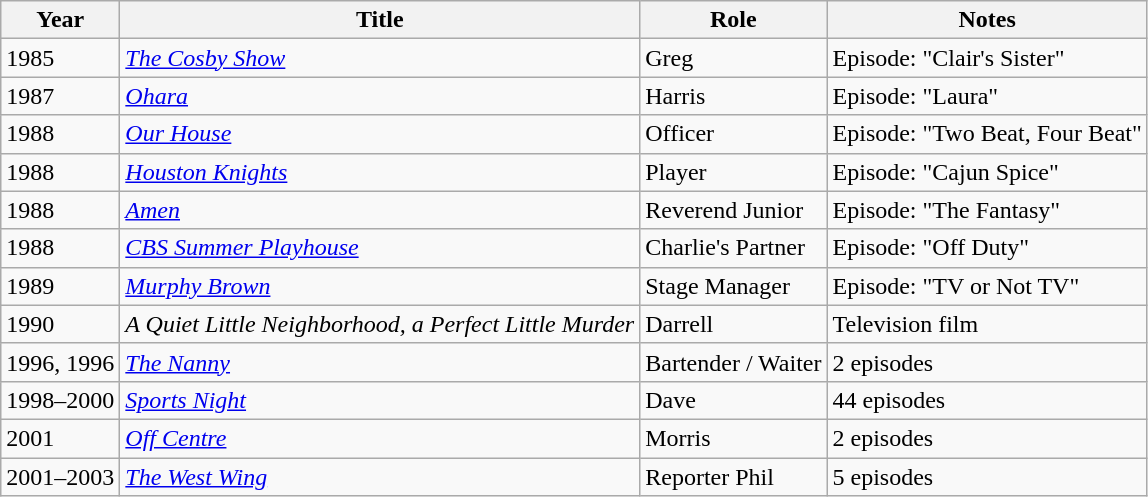<table class="wikitable sortable">
<tr>
<th>Year</th>
<th>Title</th>
<th>Role</th>
<th>Notes</th>
</tr>
<tr>
<td>1985</td>
<td><em><a href='#'>The Cosby Show</a></em></td>
<td>Greg</td>
<td>Episode: "Clair's Sister"</td>
</tr>
<tr>
<td>1987</td>
<td><a href='#'><em>Ohara</em></a></td>
<td>Harris</td>
<td>Episode: "Laura"</td>
</tr>
<tr>
<td>1988</td>
<td><a href='#'><em>Our House</em></a></td>
<td>Officer</td>
<td>Episode: "Two Beat, Four Beat"</td>
</tr>
<tr>
<td>1988</td>
<td><em><a href='#'>Houston Knights</a></em></td>
<td>Player</td>
<td>Episode: "Cajun Spice"</td>
</tr>
<tr>
<td>1988</td>
<td><a href='#'><em>Amen</em></a></td>
<td>Reverend Junior</td>
<td>Episode: "The Fantasy"</td>
</tr>
<tr>
<td>1988</td>
<td><em><a href='#'>CBS Summer Playhouse</a></em></td>
<td>Charlie's Partner</td>
<td>Episode: "Off Duty"</td>
</tr>
<tr>
<td>1989</td>
<td><em><a href='#'>Murphy Brown</a></em></td>
<td>Stage Manager</td>
<td>Episode: "TV or Not TV"</td>
</tr>
<tr>
<td>1990</td>
<td><em>A Quiet Little Neighborhood, a Perfect Little Murder</em></td>
<td>Darrell</td>
<td>Television film</td>
</tr>
<tr>
<td>1996, 1996</td>
<td><em><a href='#'>The Nanny</a></em></td>
<td>Bartender / Waiter</td>
<td>2 episodes</td>
</tr>
<tr>
<td>1998–2000</td>
<td><em><a href='#'>Sports Night</a></em></td>
<td>Dave</td>
<td>44 episodes</td>
</tr>
<tr>
<td>2001</td>
<td><em><a href='#'>Off Centre</a></em></td>
<td>Morris</td>
<td>2 episodes</td>
</tr>
<tr>
<td>2001–2003</td>
<td><em><a href='#'>The West Wing</a></em></td>
<td>Reporter Phil</td>
<td>5 episodes</td>
</tr>
</table>
